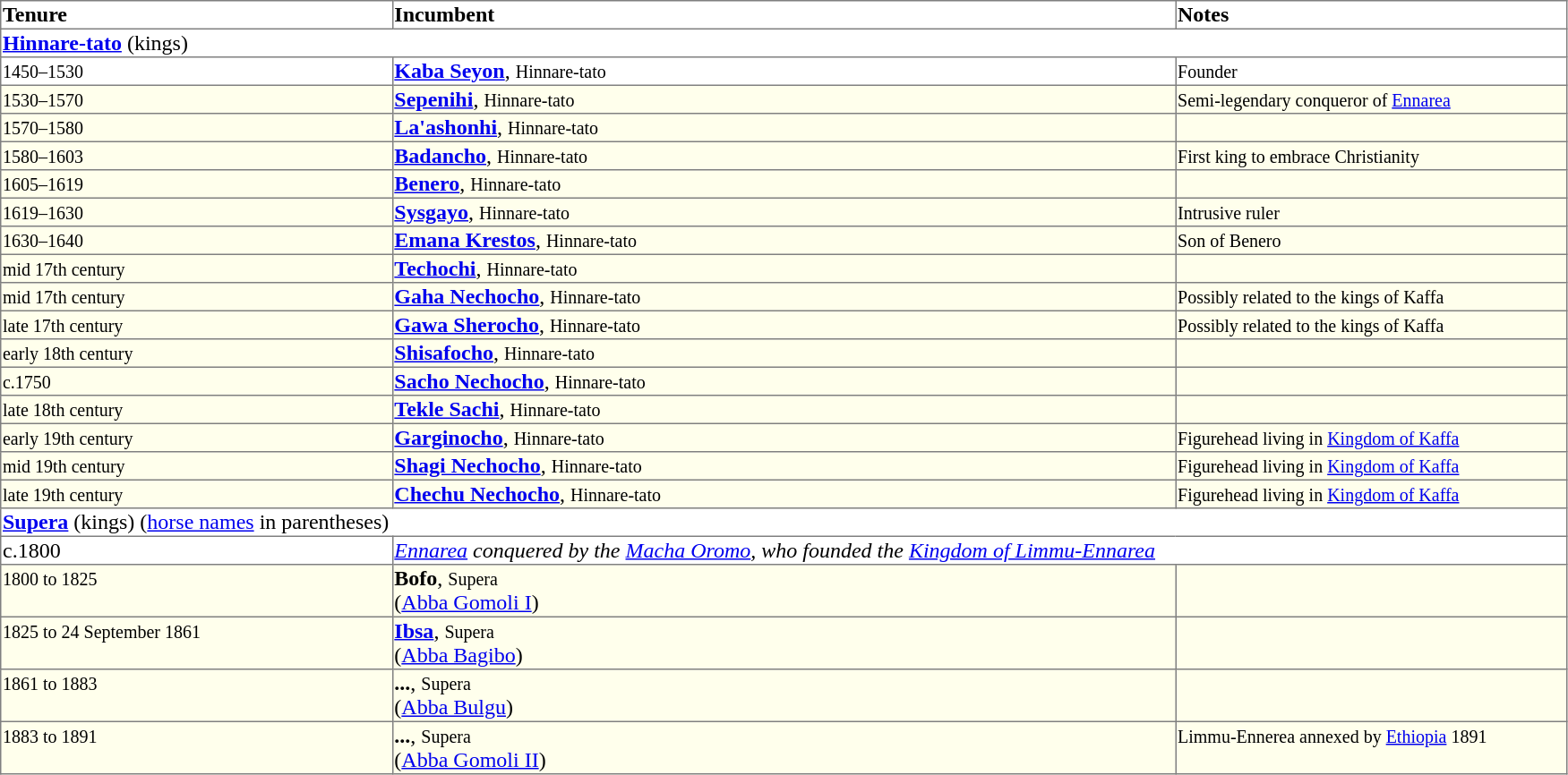<table border=1 style="border-collapse: collapse">
<tr align=left>
<th width="20%">Tenure</th>
<th width="40%">Incumbent</th>
<th width="20%">Notes</th>
</tr>
<tr valign=top>
<td colspan="3"><strong><a href='#'>Hinnare-tato</a></strong> (kings)</td>
</tr>
<tr valign=top>
<td><small>1450–1530</small></td>
<td><strong><a href='#'>Kaba Seyon</a></strong>, <small>Hinnare-tato</small></td>
<td><small>Founder</small></td>
</tr>
<tr valign=top bgcolor="#ffffec">
<td><small>1530–1570</small></td>
<td><strong><a href='#'>Sepenihi</a></strong>, <small>Hinnare-tato</small></td>
<td><small>Semi-legendary conqueror of <a href='#'>Ennarea</a></small></td>
</tr>
<tr valign=top bgcolor="#ffffec">
<td><small>1570–1580</small></td>
<td><strong><a href='#'>La'ashonhi</a></strong>, <small>Hinnare-tato</small></td>
<td></td>
</tr>
<tr valign=top bgcolor="#ffffec">
<td><small>1580–1603</small></td>
<td><strong><a href='#'>Badancho</a></strong>, <small>Hinnare-tato</small></td>
<td><small>First king to embrace Christianity</small></td>
</tr>
<tr valign=top bgcolor="#ffffec">
<td><small>1605–1619</small></td>
<td><strong><a href='#'>Benero</a></strong>, <small>Hinnare-tato</small></td>
<td></td>
</tr>
<tr valign=top bgcolor="#ffffec">
<td><small>1619–1630</small></td>
<td><strong><a href='#'>Sysgayo</a></strong>, <small>Hinnare-tato</small></td>
<td><small>Intrusive ruler</small></td>
</tr>
<tr valign=top bgcolor="#ffffec">
<td><small>1630–1640</small></td>
<td><strong><a href='#'>Emana Krestos</a></strong>, <small>Hinnare-tato</small></td>
<td><small>Son of Benero</small></td>
</tr>
<tr valign=top bgcolor="#ffffec">
<td><small>mid 17th century</small></td>
<td><strong><a href='#'>Techochi</a></strong>, <small>Hinnare-tato</small></td>
<td></td>
</tr>
<tr valign=top bgcolor="#ffffec">
<td><small>mid 17th century</small></td>
<td><strong><a href='#'>Gaha Nechocho</a></strong>, <small>Hinnare-tato</small></td>
<td><small>Possibly related to the kings of Kaffa</small></td>
</tr>
<tr valign=top bgcolor="#ffffec">
<td><small>late 17th century</small></td>
<td><strong><a href='#'>Gawa Sherocho</a></strong>, <small>Hinnare-tato</small></td>
<td><small>Possibly related to the kings of Kaffa</small></td>
</tr>
<tr valign=top bgcolor="#ffffec">
<td><small>early 18th century</small></td>
<td><strong><a href='#'>Shisafocho</a></strong>, <small>Hinnare-tato</small></td>
<td></td>
</tr>
<tr valign=top bgcolor="#ffffec">
<td><small>c.1750</small></td>
<td><strong><a href='#'>Sacho Nechocho</a></strong>, <small>Hinnare-tato</small></td>
<td></td>
</tr>
<tr valign=top bgcolor="#ffffec">
<td><small>late 18th century</small></td>
<td><strong><a href='#'>Tekle Sachi</a></strong>, <small>Hinnare-tato</small></td>
<td></td>
</tr>
<tr valign=top bgcolor="#ffffec">
<td><small>early 19th century</small></td>
<td><strong><a href='#'>Garginocho</a></strong>, <small>Hinnare-tato</small></td>
<td><small>Figurehead living in <a href='#'>Kingdom of Kaffa</a></small></td>
</tr>
<tr valign=top bgcolor="#ffffec">
<td><small>mid 19th century </small></td>
<td><strong><a href='#'>Shagi Nechocho</a></strong>, <small>Hinnare-tato</small></td>
<td><small>Figurehead living in <a href='#'>Kingdom of Kaffa</a></small></td>
</tr>
<tr valign=top bgcolor="#ffffec">
<td><small>late 19th century </small></td>
<td><strong><a href='#'>Chechu Nechocho</a></strong>, <small>Hinnare-tato</small></td>
<td><small>Figurehead living in <a href='#'>Kingdom of Kaffa</a></small></td>
</tr>
<tr valign=top>
<td colspan="3"><strong><a href='#'>Supera</a></strong> (kings) (<a href='#'>horse names</a> in parentheses)</td>
</tr>
<tr valign=top>
<td>c.1800</td>
<td colspan="2"><em><a href='#'>Ennarea</a> conquered by the <a href='#'>Macha Oromo</a>, who founded the <a href='#'>Kingdom of Limmu-Ennarea</a></em></td>
</tr>
<tr valign=top bgcolor="#ffffec">
<td><small>1800 to 1825</small></td>
<td><strong>Bofo</strong>, <small>Supera<br></small>(<a href='#'>Abba Gomoli I</a>)</td>
<td></td>
</tr>
<tr valign=top bgcolor="#ffffec">
<td><small>1825 to 24 September 1861</small></td>
<td><strong><a href='#'>Ibsa</a></strong>, <small>Supera<br></small>(<a href='#'>Abba Bagibo</a>)</td>
<td></td>
</tr>
<tr valign=top bgcolor="#ffffec">
<td><small>1861 to 1883</small></td>
<td><strong>...</strong>, <small>Supera<br></small>(<a href='#'>Abba Bulgu</a>)</td>
<td></td>
</tr>
<tr valign=top bgcolor="#ffffec">
<td><small>1883 to 1891</small></td>
<td><strong>...</strong>, <small>Supera<br></small>(<a href='#'>Abba Gomoli II</a>)</td>
<td><small>Limmu-Ennerea annexed by <a href='#'>Ethiopia</a> 1891</small></td>
</tr>
</table>
